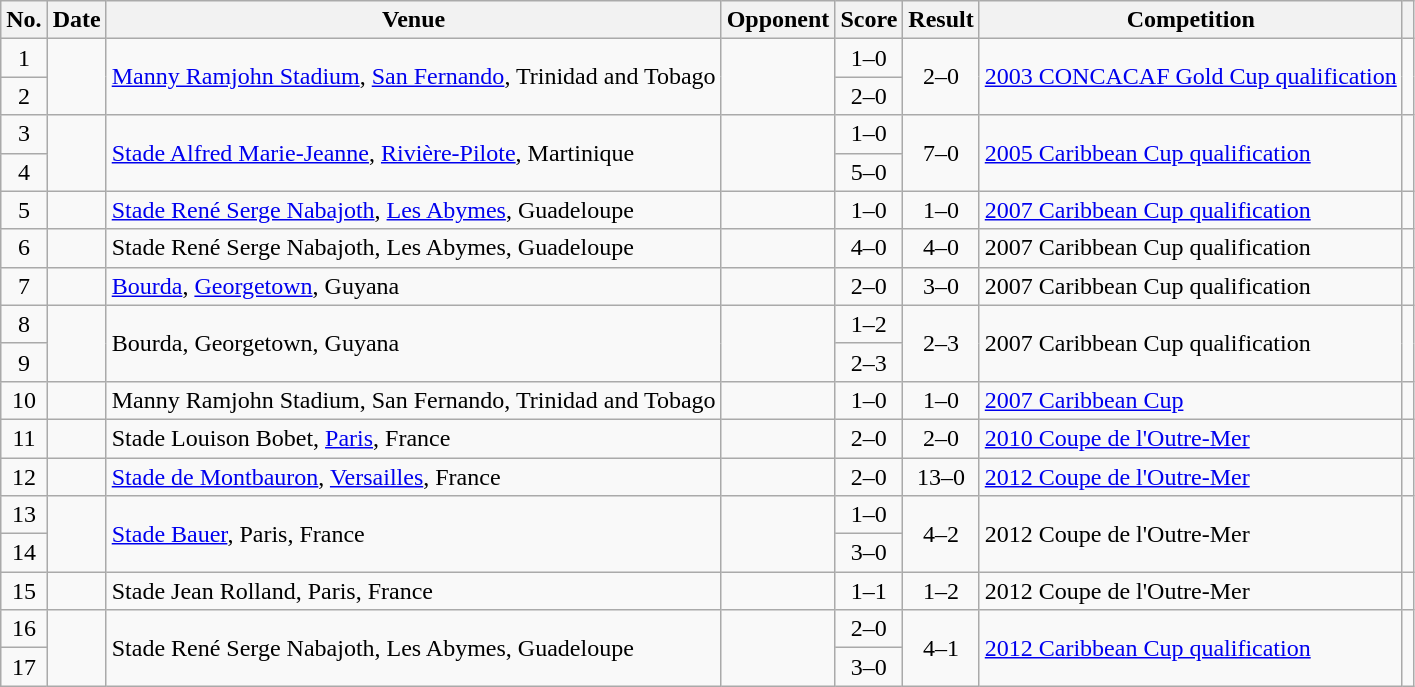<table class="wikitable sortable">
<tr>
<th scope="col">No.</th>
<th scope="col">Date</th>
<th scope="col">Venue</th>
<th scope="col">Opponent</th>
<th scope="col">Score</th>
<th scope="col">Result</th>
<th scope="col">Competition</th>
<th scope="col" class="unsortable"></th>
</tr>
<tr>
<td style="text-align:center">1</td>
<td rowspan="2"></td>
<td rowspan="2"><a href='#'>Manny Ramjohn Stadium</a>, <a href='#'>San Fernando</a>, Trinidad and Tobago</td>
<td rowspan="2"></td>
<td style="text-align:center">1–0</td>
<td rowspan="2" style="text-align:center">2–0</td>
<td rowspan="2"><a href='#'>2003 CONCACAF Gold Cup qualification</a></td>
<td rowspan="2"></td>
</tr>
<tr>
<td style="text-align:center">2</td>
<td style="text-align:center">2–0</td>
</tr>
<tr>
<td style="text-align:center">3</td>
<td rowspan="2"></td>
<td rowspan="2"><a href='#'>Stade Alfred Marie-Jeanne</a>, <a href='#'>Rivière-Pilote</a>, Martinique</td>
<td rowspan="2"></td>
<td style="text-align:center">1–0</td>
<td rowspan="2" style="text-align:center">7–0</td>
<td rowspan="2"><a href='#'>2005 Caribbean Cup qualification</a></td>
<td rowspan="2"></td>
</tr>
<tr>
<td style="text-align:center">4</td>
<td style="text-align:center">5–0</td>
</tr>
<tr>
<td style="text-align:center">5</td>
<td></td>
<td><a href='#'>Stade René Serge Nabajoth</a>, <a href='#'>Les Abymes</a>, Guadeloupe</td>
<td></td>
<td style="text-align:center">1–0</td>
<td style="text-align:center">1–0</td>
<td><a href='#'>2007 Caribbean Cup qualification</a></td>
<td></td>
</tr>
<tr>
<td style="text-align:center">6</td>
<td></td>
<td>Stade René Serge Nabajoth, Les Abymes, Guadeloupe</td>
<td></td>
<td style="text-align:center">4–0</td>
<td style="text-align:center">4–0</td>
<td>2007 Caribbean Cup qualification</td>
<td></td>
</tr>
<tr>
<td style="text-align:center">7</td>
<td></td>
<td><a href='#'>Bourda</a>, <a href='#'>Georgetown</a>, Guyana</td>
<td></td>
<td style="text-align:center">2–0</td>
<td style="text-align:center">3–0</td>
<td>2007 Caribbean Cup qualification</td>
<td></td>
</tr>
<tr>
<td style="text-align:center">8</td>
<td rowspan="2"></td>
<td rowspan="2">Bourda, Georgetown, Guyana</td>
<td rowspan="2"></td>
<td style="text-align:center">1–2</td>
<td rowspan="2" style="text-align:center">2–3</td>
<td rowspan="2">2007 Caribbean Cup qualification</td>
<td rowspan="2"></td>
</tr>
<tr>
<td style="text-align:center">9</td>
<td style="text-align:center">2–3</td>
</tr>
<tr>
<td style="text-align:center">10</td>
<td></td>
<td>Manny Ramjohn Stadium, San Fernando, Trinidad and Tobago</td>
<td></td>
<td style="text-align:center">1–0</td>
<td style="text-align:center">1–0</td>
<td><a href='#'>2007 Caribbean Cup</a></td>
<td></td>
</tr>
<tr>
<td style="text-align:center">11</td>
<td></td>
<td>Stade Louison Bobet, <a href='#'>Paris</a>, France</td>
<td></td>
<td style="text-align:center">2–0</td>
<td style="text-align:center">2–0</td>
<td><a href='#'>2010 Coupe de l'Outre-Mer</a></td>
<td></td>
</tr>
<tr>
<td style="text-align:center">12</td>
<td></td>
<td><a href='#'>Stade de Montbauron</a>, <a href='#'>Versailles</a>, France</td>
<td></td>
<td style="text-align:center">2–0</td>
<td style="text-align:center">13–0</td>
<td><a href='#'>2012 Coupe de l'Outre-Mer</a></td>
<td></td>
</tr>
<tr>
<td style="text-align:center">13</td>
<td rowspan="2"></td>
<td rowspan="2"><a href='#'>Stade Bauer</a>, Paris, France</td>
<td rowspan="2"></td>
<td style="text-align:center">1–0</td>
<td rowspan="2" style="text-align:center">4–2</td>
<td rowspan="2">2012 Coupe de l'Outre-Mer</td>
<td rowspan="2"></td>
</tr>
<tr>
<td style="text-align:center">14</td>
<td style="text-align:center">3–0</td>
</tr>
<tr>
<td style="text-align:center">15</td>
<td></td>
<td>Stade Jean Rolland, Paris, France</td>
<td></td>
<td style="text-align:center">1–1</td>
<td style="text-align:center">1–2</td>
<td>2012 Coupe de l'Outre-Mer</td>
<td></td>
</tr>
<tr>
<td style="text-align:center">16</td>
<td rowspan="2"></td>
<td rowspan="2">Stade René Serge Nabajoth, Les Abymes, Guadeloupe</td>
<td rowspan="2"></td>
<td style="text-align:center">2–0</td>
<td rowspan="2" style="text-align:center">4–1</td>
<td rowspan="2"><a href='#'>2012 Caribbean Cup qualification</a></td>
<td rowspan="2"></td>
</tr>
<tr>
<td style="text-align:center">17</td>
<td style="text-align:center">3–0</td>
</tr>
</table>
